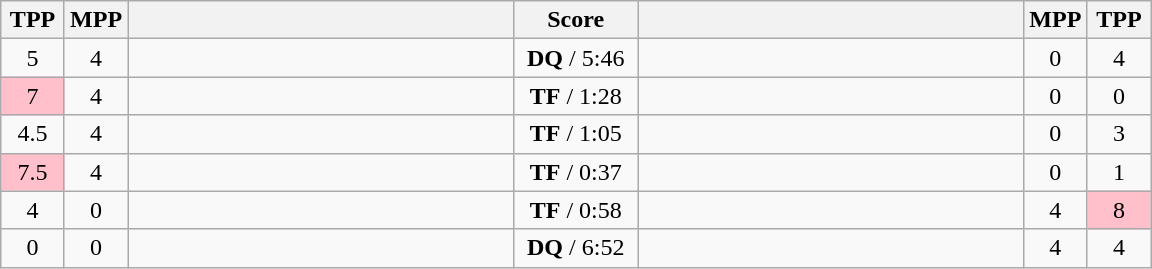<table class="wikitable" style="text-align: center;" |>
<tr>
<th width="35">TPP</th>
<th width="35">MPP</th>
<th width="250"></th>
<th width="75">Score</th>
<th width="250"></th>
<th width="35">MPP</th>
<th width="35">TPP</th>
</tr>
<tr>
<td>5</td>
<td>4</td>
<td style="text-align:left;"></td>
<td><strong>DQ</strong> / 5:46</td>
<td style="text-align:left;"><strong></strong></td>
<td>0</td>
<td>4</td>
</tr>
<tr>
<td bgcolor=pink>7</td>
<td>4</td>
<td style="text-align:left;"></td>
<td><strong>TF</strong> / 1:28</td>
<td style="text-align:left;"><strong></strong></td>
<td>0</td>
<td>0</td>
</tr>
<tr>
<td>4.5</td>
<td>4</td>
<td style="text-align:left;"></td>
<td><strong>TF</strong> / 1:05</td>
<td style="text-align:left;"><strong></strong></td>
<td>0</td>
<td>3</td>
</tr>
<tr>
<td bgcolor=pink>7.5</td>
<td>4</td>
<td style="text-align:left;"></td>
<td><strong>TF</strong> / 0:37</td>
<td style="text-align:left;"><strong></strong></td>
<td>0</td>
<td>1</td>
</tr>
<tr>
<td>4</td>
<td>0</td>
<td style="text-align:left;"><strong></strong></td>
<td><strong>TF</strong> / 0:58</td>
<td style="text-align:left;"></td>
<td>4</td>
<td bgcolor=pink>8</td>
</tr>
<tr>
<td>0</td>
<td>0</td>
<td style="text-align:left;"><strong></strong></td>
<td><strong>DQ</strong> / 6:52</td>
<td style="text-align:left;"></td>
<td>4</td>
<td>4</td>
</tr>
</table>
